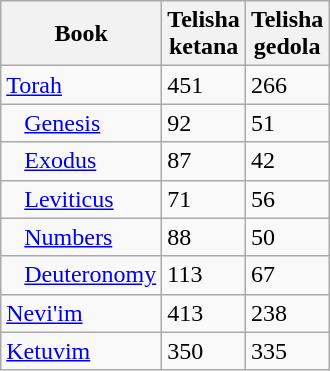<table class="wikitable">
<tr>
<th><strong>Book</strong></th>
<th>Telisha<br>ketana</th>
<th>Telisha<br>gedola</th>
</tr>
<tr>
<td><a href='#'>Torah</a></td>
<td>451</td>
<td>266</td>
</tr>
<tr>
<td>   <a href='#'>Genesis</a></td>
<td>92</td>
<td>51</td>
</tr>
<tr>
<td>   <a href='#'>Exodus</a></td>
<td>87</td>
<td>42</td>
</tr>
<tr>
<td>   <a href='#'>Leviticus</a></td>
<td>71</td>
<td>56</td>
</tr>
<tr>
<td>   <a href='#'>Numbers</a></td>
<td>88</td>
<td>50</td>
</tr>
<tr>
<td>   <a href='#'>Deuteronomy</a></td>
<td>113</td>
<td>67</td>
</tr>
<tr>
<td><a href='#'>Nevi'im</a></td>
<td>413</td>
<td>238</td>
</tr>
<tr>
<td><a href='#'>Ketuvim</a></td>
<td>350</td>
<td>335</td>
</tr>
</table>
